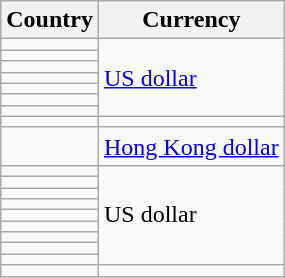<table class="wikitable">
<tr>
<th>Country</th>
<th>Currency</th>
</tr>
<tr>
<td></td>
<td rowspan="7"><a href='#'>US dollar</a></td>
</tr>
<tr>
<td></td>
</tr>
<tr>
<td></td>
</tr>
<tr>
<td></td>
</tr>
<tr>
<td></td>
</tr>
<tr>
<td></td>
</tr>
<tr>
<td></td>
</tr>
<tr>
<td></td>
</tr>
<tr>
<td></td>
<td><a href='#'>Hong Kong dollar</a></td>
</tr>
<tr>
<td></td>
<td rowspan="9">US dollar</td>
</tr>
<tr>
<td></td>
</tr>
<tr>
<td></td>
</tr>
<tr>
<td></td>
</tr>
<tr>
<td></td>
</tr>
<tr>
<td></td>
</tr>
<tr>
<td></td>
</tr>
<tr>
<td></td>
</tr>
<tr>
<td></td>
</tr>
<tr>
<td></td>
</tr>
</table>
